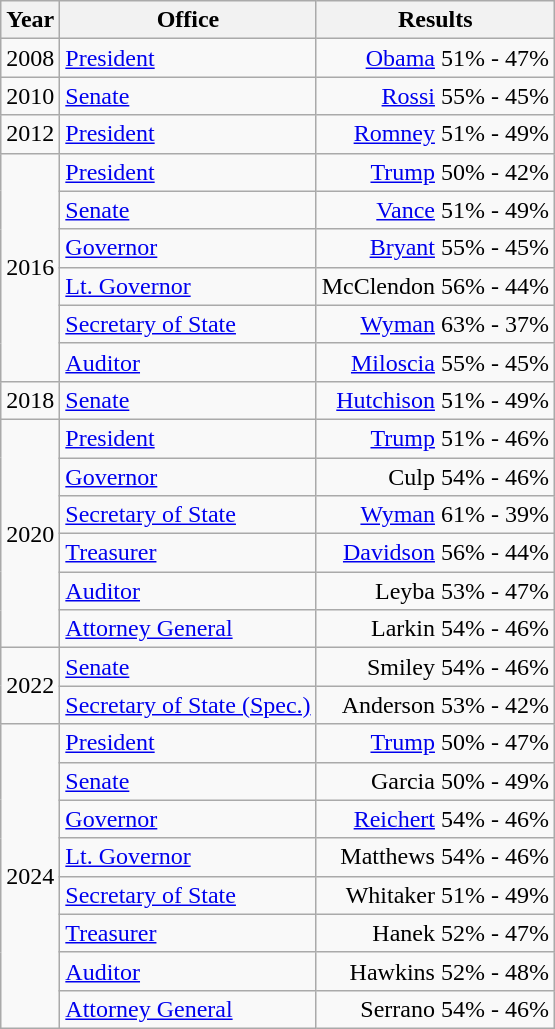<table class=wikitable>
<tr>
<th>Year</th>
<th>Office</th>
<th>Results</th>
</tr>
<tr>
<td>2008</td>
<td><a href='#'>President</a></td>
<td align="right" ><a href='#'>Obama</a> 51% - 47%</td>
</tr>
<tr>
<td>2010</td>
<td><a href='#'>Senate</a></td>
<td align="right" ><a href='#'>Rossi</a> 55% - 45%</td>
</tr>
<tr>
<td>2012</td>
<td><a href='#'>President</a></td>
<td align="right" ><a href='#'>Romney</a> 51% - 49%</td>
</tr>
<tr>
<td rowspan=6>2016</td>
<td><a href='#'>President</a></td>
<td align="right" ><a href='#'>Trump</a> 50% - 42%</td>
</tr>
<tr>
<td><a href='#'>Senate</a></td>
<td align="right" ><a href='#'>Vance</a> 51% - 49%</td>
</tr>
<tr>
<td><a href='#'>Governor</a></td>
<td align="right" ><a href='#'>Bryant</a> 55% - 45%</td>
</tr>
<tr>
<td><a href='#'>Lt. Governor</a></td>
<td align="right" >McClendon 56% - 44%</td>
</tr>
<tr>
<td><a href='#'>Secretary of State</a></td>
<td align="right" ><a href='#'>Wyman</a> 63% - 37%</td>
</tr>
<tr>
<td><a href='#'>Auditor</a></td>
<td align="right" ><a href='#'>Miloscia</a> 55% - 45%</td>
</tr>
<tr>
<td>2018</td>
<td><a href='#'>Senate</a></td>
<td align="right" ><a href='#'>Hutchison</a> 51% - 49%</td>
</tr>
<tr>
<td rowspan=6>2020</td>
<td><a href='#'>President</a></td>
<td align="right" ><a href='#'>Trump</a> 51% - 46%</td>
</tr>
<tr>
<td><a href='#'>Governor</a></td>
<td align="right" >Culp 54% - 46%</td>
</tr>
<tr>
<td><a href='#'>Secretary of State</a></td>
<td align="right" ><a href='#'>Wyman</a> 61% - 39%</td>
</tr>
<tr>
<td><a href='#'>Treasurer</a></td>
<td align="right" ><a href='#'>Davidson</a> 56% - 44%</td>
</tr>
<tr>
<td><a href='#'>Auditor</a></td>
<td align="right" >Leyba 53% - 47%</td>
</tr>
<tr>
<td><a href='#'>Attorney General</a></td>
<td align="right" >Larkin 54% - 46%</td>
</tr>
<tr>
<td rowspan=2>2022</td>
<td><a href='#'>Senate</a></td>
<td align="right" >Smiley 54% - 46%</td>
</tr>
<tr>
<td><a href='#'>Secretary of State (Spec.)</a></td>
<td align="right" >Anderson 53% - 42%</td>
</tr>
<tr>
<td rowspan=8>2024</td>
<td><a href='#'>President</a></td>
<td align="right" ><a href='#'>Trump</a> 50% - 47%</td>
</tr>
<tr>
<td><a href='#'>Senate</a></td>
<td align="right" >Garcia 50% - 49%</td>
</tr>
<tr>
<td><a href='#'>Governor</a></td>
<td align="right" ><a href='#'>Reichert</a> 54% - 46%</td>
</tr>
<tr>
<td><a href='#'>Lt. Governor</a></td>
<td align="right" >Matthews 54% - 46%</td>
</tr>
<tr>
<td><a href='#'>Secretary of State</a></td>
<td align="right" >Whitaker 51% - 49%</td>
</tr>
<tr>
<td><a href='#'>Treasurer</a></td>
<td align="right" >Hanek 52% - 47%</td>
</tr>
<tr>
<td><a href='#'>Auditor</a></td>
<td align="right" >Hawkins 52% - 48%</td>
</tr>
<tr>
<td><a href='#'>Attorney General</a></td>
<td align="right" >Serrano 54% - 46%</td>
</tr>
</table>
